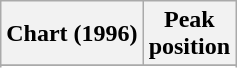<table class="wikitable sortable plainrowheaders" style="text-align:center">
<tr>
<th scope="col">Chart (1996)</th>
<th scope="col">Peak<br>position</th>
</tr>
<tr>
</tr>
<tr>
</tr>
<tr>
</tr>
<tr>
</tr>
</table>
